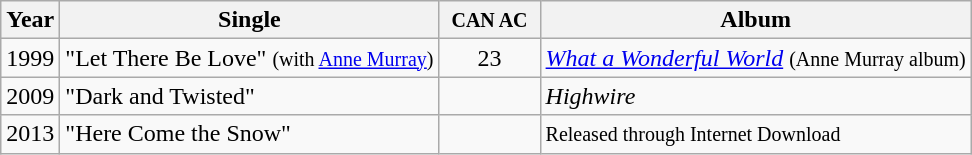<table class="wikitable">
<tr>
<th>Year</th>
<th>Single</th>
<th style="width:60px;"><small>CAN AC</small></th>
<th>Album</th>
</tr>
<tr>
<td>1999</td>
<td>"Let There Be Love" <small>(with <a href='#'>Anne Murray</a>)</small></td>
<td style="text-align:center;">23</td>
<td><em><a href='#'>What a Wonderful World</a></em> <small>(Anne Murray album)</small></td>
</tr>
<tr>
<td>2009</td>
<td>"Dark and Twisted"</td>
<td style="text-align:center;"></td>
<td><em>Highwire</em></td>
</tr>
<tr>
<td>2013</td>
<td>"Here Come the Snow"</td>
<td style="text-align:center;"></td>
<td><small>Released through Internet Download</small></td>
</tr>
</table>
